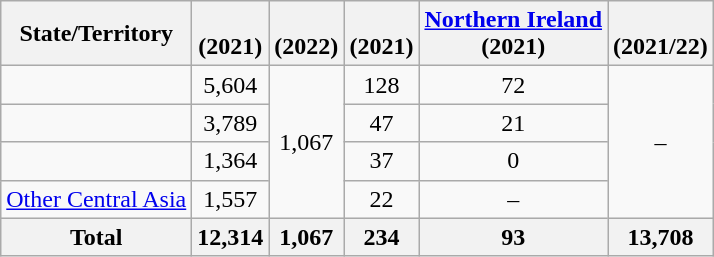<table class="wikitable sortable" style="text-align:center">
<tr>
<th class="unsortable">State/Territory</th>
<th><br> (2021)</th>
<th> <br> (2022)</th>
<th> <br> (2021)</th>
<th><a href='#'>Northern Ireland</a> <br> (2021)</th>
<th> <br> (2021/22)</th>
</tr>
<tr>
<td style="text-align:left;"></td>
<td>5,604</td>
<td rowspan="4">1,067</td>
<td>128</td>
<td>72</td>
<td rowspan="4">–</td>
</tr>
<tr>
<td style="text-align:left;"></td>
<td>3,789</td>
<td>47</td>
<td>21</td>
</tr>
<tr>
<td style="text-align:left;"></td>
<td>1,364</td>
<td>37</td>
<td>0</td>
</tr>
<tr>
<td style="text-align:left;"><a href='#'>Other Central Asia</a></td>
<td>1,557</td>
<td>22</td>
<td>–</td>
</tr>
<tr>
<th>Total</th>
<th>12,314</th>
<th>1,067</th>
<th>234</th>
<th>93</th>
<th>13,708</th>
</tr>
</table>
